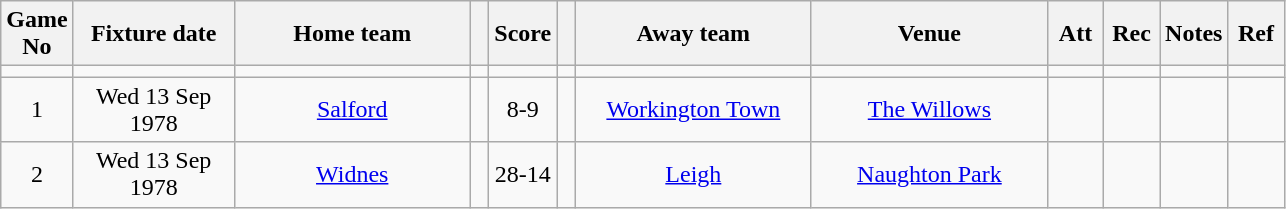<table class="wikitable" style="text-align:center;">
<tr>
<th width=20 abbr="No">Game No</th>
<th width=100 abbr="Date">Fixture date</th>
<th width=150 abbr="Home team">Home team</th>
<th width=5 abbr="space"></th>
<th width=20 abbr="Score">Score</th>
<th width=5 abbr="space"></th>
<th width=150 abbr="Away team">Away team</th>
<th width=150 abbr="Venue">Venue</th>
<th width=30 abbr="Att">Att</th>
<th width=30 abbr="Rec">Rec</th>
<th width=20 abbr="Notes">Notes</th>
<th width=30 abbr="Ref">Ref</th>
</tr>
<tr>
<td></td>
<td></td>
<td></td>
<td></td>
<td></td>
<td></td>
<td></td>
<td></td>
<td></td>
<td></td>
<td></td>
</tr>
<tr>
<td>1</td>
<td>Wed 13 Sep 1978</td>
<td><a href='#'>Salford</a></td>
<td></td>
<td>8-9</td>
<td></td>
<td><a href='#'>Workington Town</a></td>
<td><a href='#'>The Willows</a></td>
<td></td>
<td></td>
<td></td>
<td></td>
</tr>
<tr>
<td>2</td>
<td>Wed 13 Sep 1978</td>
<td><a href='#'>Widnes</a></td>
<td></td>
<td>28-14</td>
<td></td>
<td><a href='#'>Leigh</a></td>
<td><a href='#'>Naughton Park</a></td>
<td></td>
<td></td>
<td></td>
<td></td>
</tr>
</table>
